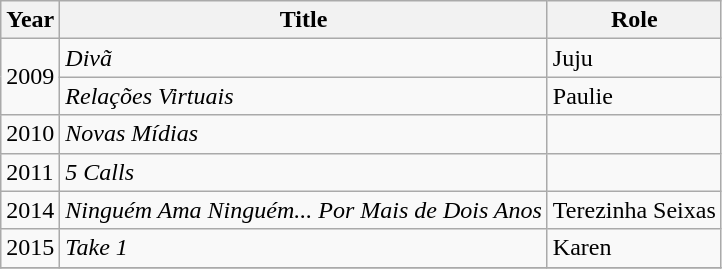<table class="wikitable">
<tr>
<th>Year</th>
<th>Title</th>
<th>Role</th>
</tr>
<tr>
<td rowspan=2>2009</td>
<td><em>Divã</em></td>
<td>Juju</td>
</tr>
<tr>
<td><em>Relações Virtuais</em></td>
<td>Paulie</td>
</tr>
<tr>
<td>2010</td>
<td><em>Novas Mídias</em></td>
<td></td>
</tr>
<tr>
<td>2011</td>
<td><em>5 Calls</em></td>
<td></td>
</tr>
<tr>
<td>2014</td>
<td><em>Ninguém Ama Ninguém... Por Mais de Dois Anos</em></td>
<td>Terezinha Seixas</td>
</tr>
<tr>
<td>2015</td>
<td><em>Take 1</em></td>
<td>Karen</td>
</tr>
<tr>
</tr>
</table>
